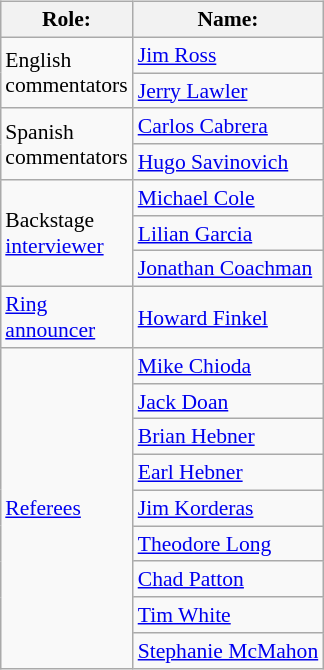<table class=wikitable style="font-size:90%; margin: 0.5em 0 0.5em 1em; float: right; clear: right;">
<tr>
<th width=70>Role:</th>
<th>Name:</th>
</tr>
<tr>
<td rowspan=2>English commentators</td>
<td><a href='#'>Jim Ross</a></td>
</tr>
<tr>
<td><a href='#'>Jerry Lawler</a></td>
</tr>
<tr>
<td rowspan=2>Spanish commentators</td>
<td><a href='#'>Carlos Cabrera</a></td>
</tr>
<tr>
<td><a href='#'>Hugo Savinovich</a></td>
</tr>
<tr>
<td rowspan=3>Backstage <a href='#'>interviewer</a></td>
<td><a href='#'>Michael Cole</a></td>
</tr>
<tr>
<td><a href='#'>Lilian Garcia</a></td>
</tr>
<tr>
<td><a href='#'>Jonathan Coachman</a></td>
</tr>
<tr>
<td><a href='#'>Ring announcer</a></td>
<td><a href='#'>Howard Finkel</a></td>
</tr>
<tr>
<td rowspan=9><a href='#'>Referees</a></td>
<td><a href='#'>Mike Chioda</a></td>
</tr>
<tr>
<td><a href='#'>Jack Doan</a></td>
</tr>
<tr>
<td><a href='#'>Brian Hebner</a></td>
</tr>
<tr>
<td><a href='#'>Earl Hebner</a></td>
</tr>
<tr>
<td><a href='#'>Jim Korderas</a></td>
</tr>
<tr>
<td><a href='#'>Theodore Long</a></td>
</tr>
<tr>
<td><a href='#'>Chad Patton</a></td>
</tr>
<tr>
<td><a href='#'>Tim White</a></td>
</tr>
<tr>
<td><a href='#'>Stephanie McMahon</a><br></td>
</tr>
</table>
